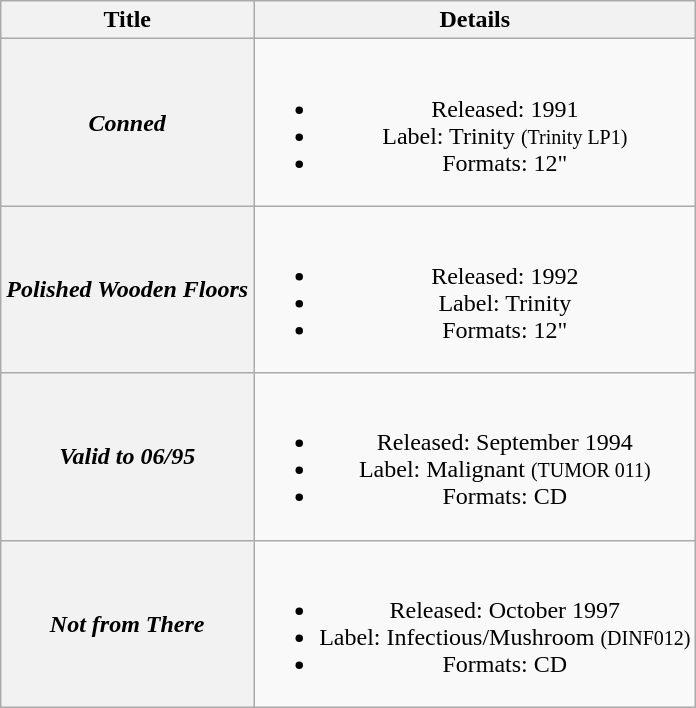<table class="wikitable plainrowheaders" style="text-align:center;" border="1">
<tr>
<th>Title</th>
<th>Details</th>
</tr>
<tr>
<th scope="row"><em>Conned</em></th>
<td><br><ul><li>Released: 1991</li><li>Label: Trinity <small>(Trinity LP1)</small></li><li>Formats: 12"</li></ul></td>
</tr>
<tr>
<th scope="row"><em>Polished Wooden Floors</em></th>
<td><br><ul><li>Released: 1992</li><li>Label: Trinity</li><li>Formats: 12"</li></ul></td>
</tr>
<tr>
<th scope="row"><em>Valid to 06/95</em></th>
<td><br><ul><li>Released: September 1994</li><li>Label: Malignant <small>(TUMOR 011)</small></li><li>Formats: CD</li></ul></td>
</tr>
<tr>
<th scope="row"><em>Not from There</em></th>
<td><br><ul><li>Released: October 1997</li><li>Label: Infectious/Mushroom <small>(DINF012)</small></li><li>Formats: CD</li></ul></td>
</tr>
</table>
